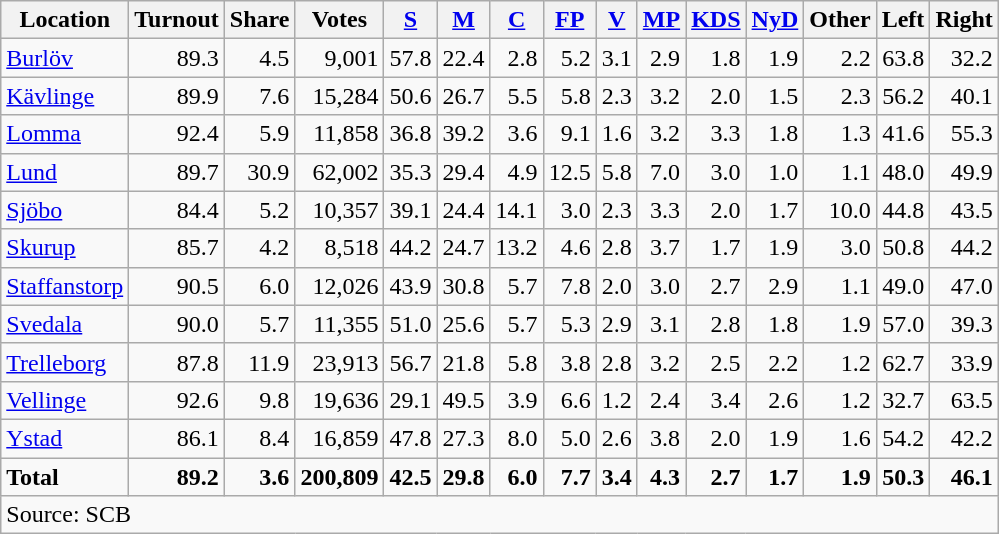<table class="wikitable sortable" style=text-align:right>
<tr>
<th>Location</th>
<th>Turnout</th>
<th>Share</th>
<th>Votes</th>
<th><a href='#'>S</a></th>
<th><a href='#'>M</a></th>
<th><a href='#'>C</a></th>
<th><a href='#'>FP</a></th>
<th><a href='#'>V</a></th>
<th><a href='#'>MP</a></th>
<th><a href='#'>KDS</a></th>
<th><a href='#'>NyD</a></th>
<th>Other</th>
<th>Left</th>
<th>Right</th>
</tr>
<tr>
<td align=left><a href='#'>Burlöv</a></td>
<td>89.3</td>
<td>4.5</td>
<td>9,001</td>
<td>57.8</td>
<td>22.4</td>
<td>2.8</td>
<td>5.2</td>
<td>3.1</td>
<td>2.9</td>
<td>1.8</td>
<td>1.9</td>
<td>2.2</td>
<td>63.8</td>
<td>32.2</td>
</tr>
<tr>
<td align=left><a href='#'>Kävlinge</a></td>
<td>89.9</td>
<td>7.6</td>
<td>15,284</td>
<td>50.6</td>
<td>26.7</td>
<td>5.5</td>
<td>5.8</td>
<td>2.3</td>
<td>3.2</td>
<td>2.0</td>
<td>1.5</td>
<td>2.3</td>
<td>56.2</td>
<td>40.1</td>
</tr>
<tr>
<td align=left><a href='#'>Lomma</a></td>
<td>92.4</td>
<td>5.9</td>
<td>11,858</td>
<td>36.8</td>
<td>39.2</td>
<td>3.6</td>
<td>9.1</td>
<td>1.6</td>
<td>3.2</td>
<td>3.3</td>
<td>1.8</td>
<td>1.3</td>
<td>41.6</td>
<td>55.3</td>
</tr>
<tr>
<td align=left><a href='#'>Lund</a></td>
<td>89.7</td>
<td>30.9</td>
<td>62,002</td>
<td>35.3</td>
<td>29.4</td>
<td>4.9</td>
<td>12.5</td>
<td>5.8</td>
<td>7.0</td>
<td>3.0</td>
<td>1.0</td>
<td>1.1</td>
<td>48.0</td>
<td>49.9</td>
</tr>
<tr>
<td align=left><a href='#'>Sjöbo</a></td>
<td>84.4</td>
<td>5.2</td>
<td>10,357</td>
<td>39.1</td>
<td>24.4</td>
<td>14.1</td>
<td>3.0</td>
<td>2.3</td>
<td>3.3</td>
<td>2.0</td>
<td>1.7</td>
<td>10.0</td>
<td>44.8</td>
<td>43.5</td>
</tr>
<tr>
<td align=left><a href='#'>Skurup</a></td>
<td>85.7</td>
<td>4.2</td>
<td>8,518</td>
<td>44.2</td>
<td>24.7</td>
<td>13.2</td>
<td>4.6</td>
<td>2.8</td>
<td>3.7</td>
<td>1.7</td>
<td>1.9</td>
<td>3.0</td>
<td>50.8</td>
<td>44.2</td>
</tr>
<tr>
<td align=left><a href='#'>Staffanstorp</a></td>
<td>90.5</td>
<td>6.0</td>
<td>12,026</td>
<td>43.9</td>
<td>30.8</td>
<td>5.7</td>
<td>7.8</td>
<td>2.0</td>
<td>3.0</td>
<td>2.7</td>
<td>2.9</td>
<td>1.1</td>
<td>49.0</td>
<td>47.0</td>
</tr>
<tr>
<td align=left><a href='#'>Svedala</a></td>
<td>90.0</td>
<td>5.7</td>
<td>11,355</td>
<td>51.0</td>
<td>25.6</td>
<td>5.7</td>
<td>5.3</td>
<td>2.9</td>
<td>3.1</td>
<td>2.8</td>
<td>1.8</td>
<td>1.9</td>
<td>57.0</td>
<td>39.3</td>
</tr>
<tr>
<td align=left><a href='#'>Trelleborg</a></td>
<td>87.8</td>
<td>11.9</td>
<td>23,913</td>
<td>56.7</td>
<td>21.8</td>
<td>5.8</td>
<td>3.8</td>
<td>2.8</td>
<td>3.2</td>
<td>2.5</td>
<td>2.2</td>
<td>1.2</td>
<td>62.7</td>
<td>33.9</td>
</tr>
<tr>
<td align=left><a href='#'>Vellinge</a></td>
<td>92.6</td>
<td>9.8</td>
<td>19,636</td>
<td>29.1</td>
<td>49.5</td>
<td>3.9</td>
<td>6.6</td>
<td>1.2</td>
<td>2.4</td>
<td>3.4</td>
<td>2.6</td>
<td>1.2</td>
<td>32.7</td>
<td>63.5</td>
</tr>
<tr>
<td align=left><a href='#'>Ystad</a></td>
<td>86.1</td>
<td>8.4</td>
<td>16,859</td>
<td>47.8</td>
<td>27.3</td>
<td>8.0</td>
<td>5.0</td>
<td>2.6</td>
<td>3.8</td>
<td>2.0</td>
<td>1.9</td>
<td>1.6</td>
<td>54.2</td>
<td>42.2</td>
</tr>
<tr>
<td align=left><strong>Total</strong></td>
<td><strong>89.2</strong></td>
<td><strong>3.6</strong></td>
<td><strong>200,809</strong></td>
<td><strong>42.5</strong></td>
<td><strong>29.8</strong></td>
<td><strong>6.0</strong></td>
<td><strong>7.7</strong></td>
<td><strong>3.4</strong></td>
<td><strong>4.3</strong></td>
<td><strong>2.7</strong></td>
<td><strong>1.7</strong></td>
<td><strong>1.9</strong></td>
<td><strong>50.3</strong></td>
<td><strong>46.1</strong></td>
</tr>
<tr>
<td align=left colspan=15>Source: SCB </td>
</tr>
</table>
